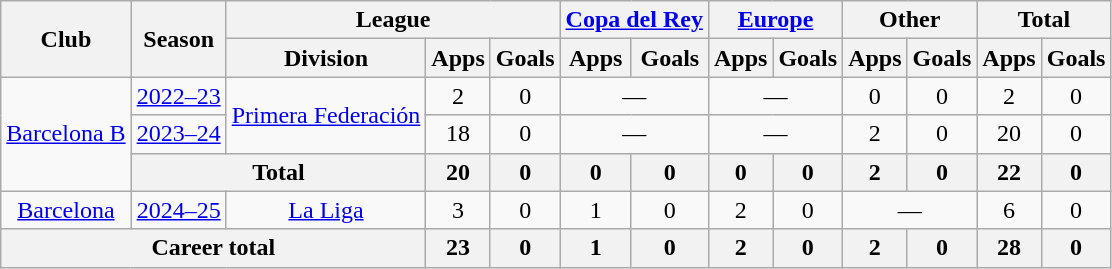<table class=wikitable style=text-align:center>
<tr>
<th rowspan=2>Club</th>
<th rowspan=2>Season</th>
<th colspan=3>League</th>
<th colspan=2><a href='#'>Copa del Rey</a></th>
<th colspan=2><a href='#'>Europe</a></th>
<th colspan=2>Other</th>
<th colspan=2>Total</th>
</tr>
<tr>
<th>Division</th>
<th>Apps</th>
<th>Goals</th>
<th>Apps</th>
<th>Goals</th>
<th>Apps</th>
<th>Goals</th>
<th>Apps</th>
<th>Goals</th>
<th>Apps</th>
<th>Goals</th>
</tr>
<tr>
<td rowspan="3"><a href='#'>Barcelona B</a></td>
<td><a href='#'>2022–23</a></td>
<td rowspan="2"><a href='#'>Primera Federación</a></td>
<td>2</td>
<td>0</td>
<td colspan="2">—</td>
<td colspan="2">—</td>
<td>0</td>
<td>0</td>
<td>2</td>
<td>0</td>
</tr>
<tr>
<td><a href='#'>2023–24</a></td>
<td>18</td>
<td>0</td>
<td colspan="2">—</td>
<td colspan="2">—</td>
<td>2</td>
<td>0</td>
<td>20</td>
<td>0</td>
</tr>
<tr>
<th colspan="2">Total</th>
<th>20</th>
<th>0</th>
<th>0</th>
<th>0</th>
<th>0</th>
<th>0</th>
<th>2</th>
<th>0</th>
<th>22</th>
<th>0</th>
</tr>
<tr>
<td><a href='#'>Barcelona</a></td>
<td><a href='#'>2024–25</a></td>
<td><a href='#'>La Liga</a></td>
<td>3</td>
<td>0</td>
<td>1</td>
<td>0</td>
<td>2</td>
<td>0</td>
<td colspan="2">—</td>
<td>6</td>
<td>0</td>
</tr>
<tr>
<th colspan="3">Career total</th>
<th>23</th>
<th>0</th>
<th>1</th>
<th>0</th>
<th>2</th>
<th>0</th>
<th>2</th>
<th>0</th>
<th>28</th>
<th>0</th>
</tr>
</table>
